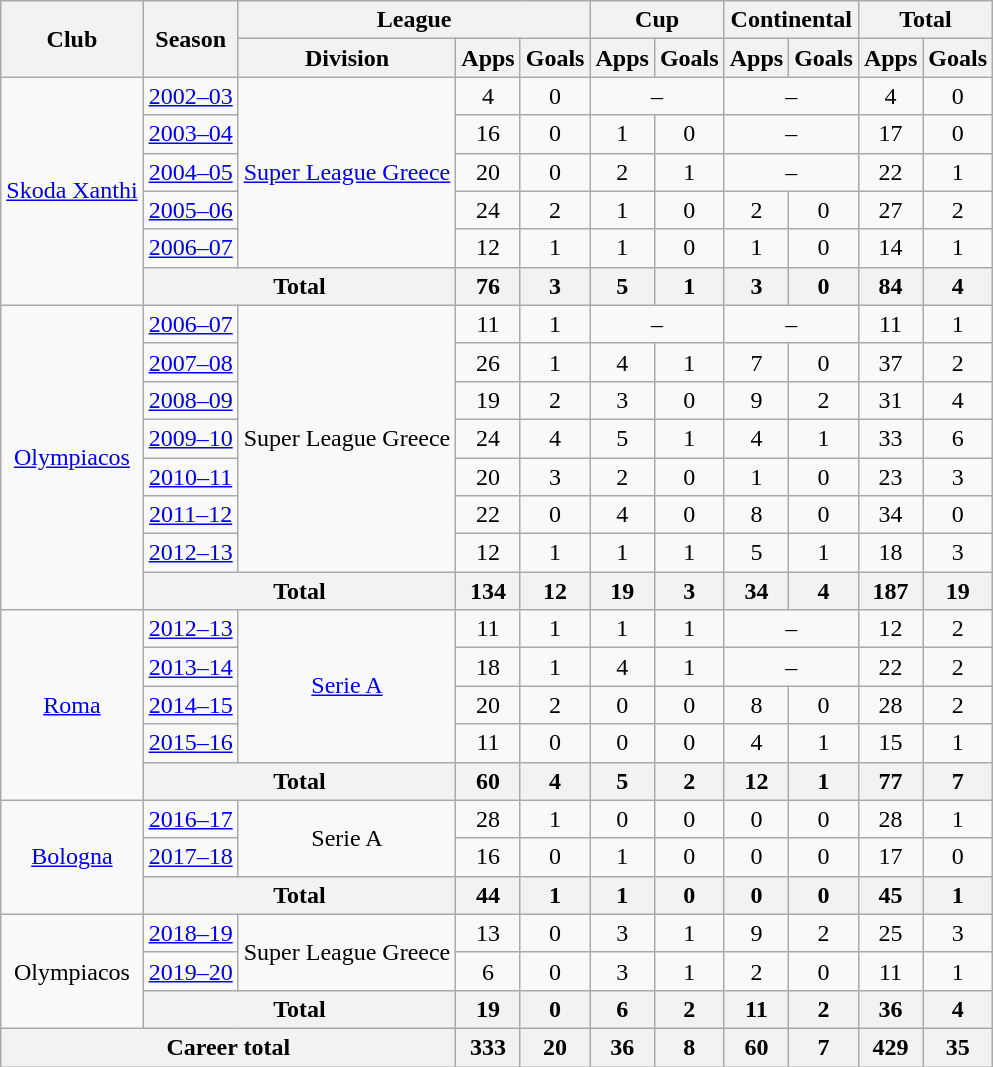<table class="wikitable" style="text-align:center">
<tr>
<th rowspan="2">Club</th>
<th rowspan="2">Season</th>
<th colspan="3">League</th>
<th colspan="2">Cup</th>
<th colspan="2">Continental</th>
<th colspan="2">Total</th>
</tr>
<tr>
<th>Division</th>
<th>Apps</th>
<th>Goals</th>
<th>Apps</th>
<th>Goals</th>
<th>Apps</th>
<th>Goals</th>
<th>Apps</th>
<th>Goals</th>
</tr>
<tr>
<td rowspan="6"><a href='#'>Skoda Xanthi</a></td>
<td><a href='#'>2002–03</a></td>
<td rowspan="5"><a href='#'>Super League Greece</a></td>
<td>4</td>
<td>0</td>
<td colspan="2">–</td>
<td colspan="2">–</td>
<td>4</td>
<td>0</td>
</tr>
<tr>
<td><a href='#'>2003–04</a></td>
<td>16</td>
<td>0</td>
<td>1</td>
<td>0</td>
<td colspan="2">–</td>
<td>17</td>
<td>0</td>
</tr>
<tr>
<td><a href='#'>2004–05</a></td>
<td>20</td>
<td>0</td>
<td>2</td>
<td>1</td>
<td colspan="2">–</td>
<td>22</td>
<td>1</td>
</tr>
<tr>
<td><a href='#'>2005–06</a></td>
<td>24</td>
<td>2</td>
<td>1</td>
<td>0</td>
<td>2</td>
<td>0</td>
<td>27</td>
<td>2</td>
</tr>
<tr>
<td><a href='#'>2006–07</a></td>
<td>12</td>
<td>1</td>
<td>1</td>
<td>0</td>
<td>1</td>
<td>0</td>
<td>14</td>
<td>1</td>
</tr>
<tr>
<th colspan="2">Total</th>
<th>76</th>
<th>3</th>
<th>5</th>
<th>1</th>
<th>3</th>
<th>0</th>
<th>84</th>
<th>4</th>
</tr>
<tr>
<td rowspan="8"><a href='#'>Olympiacos</a></td>
<td><a href='#'>2006–07</a></td>
<td rowspan="7">Super League Greece</td>
<td>11</td>
<td>1</td>
<td colspan="2">–</td>
<td colspan="2">–</td>
<td>11</td>
<td>1</td>
</tr>
<tr>
<td><a href='#'>2007–08</a></td>
<td>26</td>
<td>1</td>
<td>4</td>
<td>1</td>
<td>7</td>
<td>0</td>
<td>37</td>
<td>2</td>
</tr>
<tr>
<td><a href='#'>2008–09</a></td>
<td>19</td>
<td>2</td>
<td>3</td>
<td>0</td>
<td>9</td>
<td>2</td>
<td>31</td>
<td>4</td>
</tr>
<tr>
<td><a href='#'>2009–10</a></td>
<td>24</td>
<td>4</td>
<td>5</td>
<td>1</td>
<td>4</td>
<td>1</td>
<td>33</td>
<td>6</td>
</tr>
<tr>
<td><a href='#'>2010–11</a></td>
<td>20</td>
<td>3</td>
<td>2</td>
<td>0</td>
<td>1</td>
<td>0</td>
<td>23</td>
<td>3</td>
</tr>
<tr>
<td><a href='#'>2011–12</a></td>
<td>22</td>
<td>0</td>
<td>4</td>
<td>0</td>
<td>8</td>
<td>0</td>
<td>34</td>
<td>0</td>
</tr>
<tr>
<td><a href='#'>2012–13</a></td>
<td>12</td>
<td>1</td>
<td>1</td>
<td>1</td>
<td>5</td>
<td>1</td>
<td>18</td>
<td>3</td>
</tr>
<tr>
<th colspan="2">Total</th>
<th>134</th>
<th>12</th>
<th>19</th>
<th>3</th>
<th>34</th>
<th>4</th>
<th>187</th>
<th>19</th>
</tr>
<tr>
<td rowspan="5"><a href='#'>Roma</a></td>
<td><a href='#'>2012–13</a></td>
<td rowspan="4"><a href='#'>Serie A</a></td>
<td>11</td>
<td>1</td>
<td>1</td>
<td>1</td>
<td colspan="2">–</td>
<td>12</td>
<td>2</td>
</tr>
<tr>
<td><a href='#'>2013–14</a></td>
<td>18</td>
<td>1</td>
<td>4</td>
<td>1</td>
<td colspan="2">–</td>
<td>22</td>
<td>2</td>
</tr>
<tr>
<td><a href='#'>2014–15</a></td>
<td>20</td>
<td>2</td>
<td>0</td>
<td>0</td>
<td>8</td>
<td>0</td>
<td>28</td>
<td>2</td>
</tr>
<tr>
<td><a href='#'>2015–16</a></td>
<td>11</td>
<td>0</td>
<td>0</td>
<td>0</td>
<td>4</td>
<td>1</td>
<td>15</td>
<td>1</td>
</tr>
<tr>
<th colspan="2">Total</th>
<th>60</th>
<th>4</th>
<th>5</th>
<th>2</th>
<th>12</th>
<th>1</th>
<th>77</th>
<th>7</th>
</tr>
<tr>
<td rowspan="3"><a href='#'>Bologna</a></td>
<td><a href='#'>2016–17</a></td>
<td rowspan="2">Serie A</td>
<td>28</td>
<td>1</td>
<td>0</td>
<td>0</td>
<td>0</td>
<td>0</td>
<td>28</td>
<td>1</td>
</tr>
<tr>
<td><a href='#'>2017–18</a></td>
<td>16</td>
<td>0</td>
<td>1</td>
<td>0</td>
<td>0</td>
<td>0</td>
<td>17</td>
<td>0</td>
</tr>
<tr>
<th colspan="2">Total</th>
<th>44</th>
<th>1</th>
<th>1</th>
<th>0</th>
<th>0</th>
<th>0</th>
<th>45</th>
<th>1</th>
</tr>
<tr>
<td rowspan="3">Olympiacos</td>
<td><a href='#'>2018–19</a></td>
<td rowspan="2">Super League Greece</td>
<td>13</td>
<td>0</td>
<td>3</td>
<td>1</td>
<td>9</td>
<td>2</td>
<td>25</td>
<td>3</td>
</tr>
<tr>
<td><a href='#'>2019–20</a></td>
<td>6</td>
<td>0</td>
<td>3</td>
<td>1</td>
<td>2</td>
<td>0</td>
<td>11</td>
<td>1</td>
</tr>
<tr>
<th colspan="2">Total</th>
<th>19</th>
<th>0</th>
<th>6</th>
<th>2</th>
<th>11</th>
<th>2</th>
<th>36</th>
<th>4</th>
</tr>
<tr>
<th colspan="3">Career total</th>
<th>333</th>
<th>20</th>
<th>36</th>
<th>8</th>
<th>60</th>
<th>7</th>
<th>429</th>
<th>35</th>
</tr>
</table>
